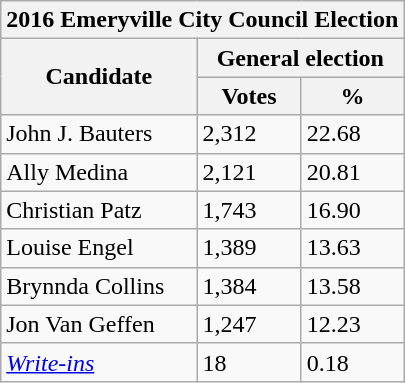<table class="wikitable">
<tr>
<th colspan="3">2016 Emeryville City Council Election</th>
</tr>
<tr>
<th colspan="1" rowspan="2">Candidate</th>
<th colspan="2">General election </th>
</tr>
<tr>
<th>Votes</th>
<th>%</th>
</tr>
<tr>
<td>John J. Bauters</td>
<td>2,312</td>
<td>22.68</td>
</tr>
<tr>
<td>Ally Medina</td>
<td>2,121</td>
<td>20.81</td>
</tr>
<tr>
<td>Christian Patz</td>
<td>1,743</td>
<td>16.90</td>
</tr>
<tr>
<td>Louise Engel</td>
<td>1,389</td>
<td>13.63</td>
</tr>
<tr>
<td>Brynnda Collins</td>
<td>1,384</td>
<td>13.58</td>
</tr>
<tr>
<td>Jon Van Geffen</td>
<td>1,247</td>
<td>12.23</td>
</tr>
<tr>
<td><em><a href='#'>Write-ins</a></em></td>
<td>18</td>
<td>0.18</td>
</tr>
</table>
